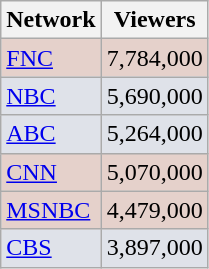<table class="wikitable">
<tr>
<th>Network</th>
<th>Viewers</th>
</tr>
<tr style="background:#e5d1cb;">
<td><a href='#'>FNC</a></td>
<td>7,784,000</td>
</tr>
<tr style="background:#dfe2e9;">
<td><a href='#'>NBC</a></td>
<td>5,690,000</td>
</tr>
<tr style="background:#dfe2e9;">
<td><a href='#'>ABC</a></td>
<td>5,264,000</td>
</tr>
<tr style="background:#e5d1cb;">
<td><a href='#'>CNN</a></td>
<td>5,070,000</td>
</tr>
<tr style="background:#e5d1cb;">
<td><a href='#'>MSNBC</a></td>
<td>4,479,000</td>
</tr>
<tr style="background:#dfe2e9;">
<td><a href='#'>CBS</a></td>
<td>3,897,000</td>
</tr>
</table>
